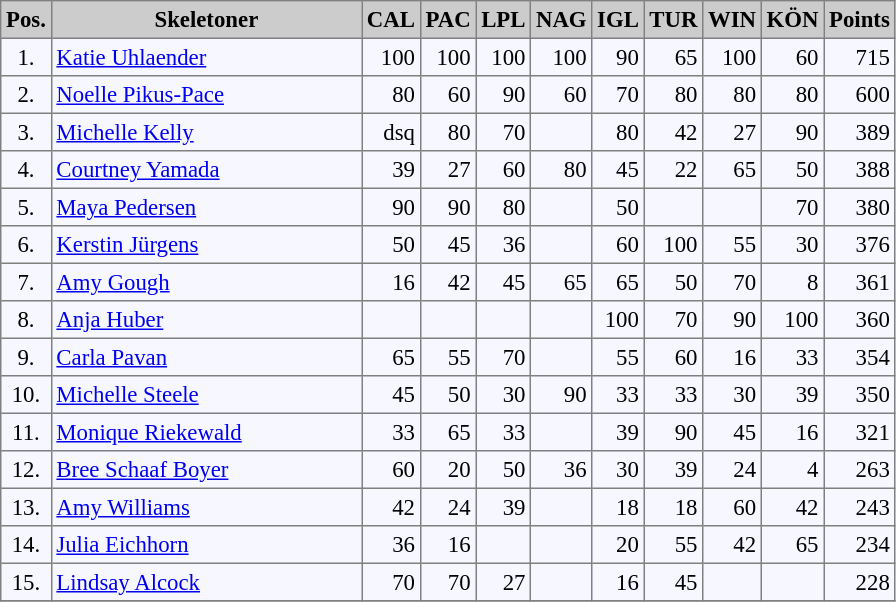<table bgcolor="#f7f8ff" cellpadding="3" cellspacing="0" border="1" style="font-size: 95%; border: gray solid 1px; border-collapse: collapse;">
<tr bgcolor="#CCCCCC">
<td align="center" width="10"><strong>Pos.</strong></td>
<td align="center" width="200"><strong>Skeletoner</strong></td>
<td align="center" width="20"><strong>CAL</strong></td>
<td align="center" width="20"><strong>PAC</strong></td>
<td align="center" width="20"><strong>LPL</strong></td>
<td align="center" width="20"><strong>NAG</strong></td>
<td align="center" width="20"><strong>IGL</strong></td>
<td align="center" width="20"><strong>TUR</strong></td>
<td align="center" width="20"><strong>WIN</strong></td>
<td align="center" width="20"><strong>KÖN</strong></td>
<td align="center" width="20"><strong>Points</strong></td>
</tr>
<tr align="left">
<td align="center">1.</td>
<td> <a href='#'>Katie Uhlaender</a></td>
<td align="right">100</td>
<td align="right">100</td>
<td align="right">100</td>
<td align="right">100</td>
<td align="right">90</td>
<td align="right">65</td>
<td align="right">100</td>
<td align="right">60</td>
<td align="right">715</td>
</tr>
<tr align="left">
<td align="center">2.</td>
<td> <a href='#'>Noelle Pikus-Pace</a></td>
<td align="right">80</td>
<td align="right">60</td>
<td align="right">90</td>
<td align="right">60</td>
<td align="right">70</td>
<td align="right">80</td>
<td align="right">80</td>
<td align="right">80</td>
<td align="right">600</td>
</tr>
<tr align="left">
<td align="center">3.</td>
<td> <a href='#'>Michelle Kelly</a></td>
<td align="right">dsq</td>
<td align="right">80</td>
<td align="right">70</td>
<td align="right"></td>
<td align="right">80</td>
<td align="right">42</td>
<td align="right">27</td>
<td align="right">90</td>
<td align="right">389</td>
</tr>
<tr align="left">
<td align="center">4.</td>
<td> <a href='#'>Courtney Yamada</a></td>
<td align="right">39</td>
<td align="right">27</td>
<td align="right">60</td>
<td align="right">80</td>
<td align="right">45</td>
<td align="right">22</td>
<td align="right">65</td>
<td align="right">50</td>
<td align="right">388</td>
</tr>
<tr align="left">
<td align="center">5.</td>
<td> <a href='#'>Maya Pedersen</a></td>
<td align="right">90</td>
<td align="right">90</td>
<td align="right">80</td>
<td align="right"></td>
<td align="right">50</td>
<td align="right"></td>
<td align="right"></td>
<td align="right">70</td>
<td align="right">380</td>
</tr>
<tr align="left">
<td align="center">6.</td>
<td> <a href='#'>Kerstin Jürgens</a></td>
<td align="right">50</td>
<td align="right">45</td>
<td align="right">36</td>
<td align="right"></td>
<td align="right">60</td>
<td align="right">100</td>
<td align="right">55</td>
<td align="right">30</td>
<td align="right">376</td>
</tr>
<tr align="left">
<td align="center">7.</td>
<td> <a href='#'>Amy Gough</a></td>
<td align="right">16</td>
<td align="right">42</td>
<td align="right">45</td>
<td align="right">65</td>
<td align="right">65</td>
<td align="right">50</td>
<td align="right">70</td>
<td align="right">8</td>
<td align="right">361</td>
</tr>
<tr align="left">
<td align="center">8.</td>
<td> <a href='#'>Anja Huber</a></td>
<td align="right"></td>
<td align="right"></td>
<td align="right"></td>
<td align="right"></td>
<td align="right">100</td>
<td align="right">70</td>
<td align="right">90</td>
<td align="right">100</td>
<td align="right">360</td>
</tr>
<tr align="left">
<td align="center">9.</td>
<td> <a href='#'>Carla Pavan</a></td>
<td align="right">65</td>
<td align="right">55</td>
<td align="right">70</td>
<td align="right"></td>
<td align="right">55</td>
<td align="right">60</td>
<td align="right">16</td>
<td align="right">33</td>
<td align="right">354</td>
</tr>
<tr align="left">
<td align="center">10.</td>
<td> <a href='#'>Michelle Steele</a></td>
<td align="right">45</td>
<td align="right">50</td>
<td align="right">30</td>
<td align="right">90</td>
<td align="right">33</td>
<td align="right">33</td>
<td align="right">30</td>
<td align="right">39</td>
<td align="right">350</td>
</tr>
<tr align="left">
<td align="center">11.</td>
<td> <a href='#'>Monique Riekewald</a></td>
<td align="right">33</td>
<td align="right">65</td>
<td align="right">33</td>
<td align="right"></td>
<td align="right">39</td>
<td align="right">90</td>
<td align="right">45</td>
<td align="right">16</td>
<td align="right">321</td>
</tr>
<tr align="left">
<td align="center">12.</td>
<td> <a href='#'>Bree Schaaf Boyer</a></td>
<td align="right">60</td>
<td align="right">20</td>
<td align="right">50</td>
<td align="right">36</td>
<td align="right">30</td>
<td align="right">39</td>
<td align="right">24</td>
<td align="right">4</td>
<td align="right">263</td>
</tr>
<tr align="left">
<td align="center">13.</td>
<td> <a href='#'>Amy Williams</a></td>
<td align="right">42</td>
<td align="right">24</td>
<td align="right">39</td>
<td align="right"></td>
<td align="right">18</td>
<td align="right">18</td>
<td align="right">60</td>
<td align="right">42</td>
<td align="right">243</td>
</tr>
<tr align="left">
<td align="center">14.</td>
<td> <a href='#'>Julia Eichhorn</a></td>
<td align="right">36</td>
<td align="right">16</td>
<td align="right"></td>
<td align="right"></td>
<td align="right">20</td>
<td align="right">55</td>
<td align="right">42</td>
<td align="right">65</td>
<td align="right">234</td>
</tr>
<tr align="left">
<td align="center">15.</td>
<td> <a href='#'>Lindsay Alcock</a></td>
<td align="right">70</td>
<td align="right">70</td>
<td align="right">27</td>
<td align="right"></td>
<td align="right">16</td>
<td align="right">45</td>
<td align="right"></td>
<td align="right"></td>
<td align="right">228</td>
</tr>
<tr>
</tr>
</table>
